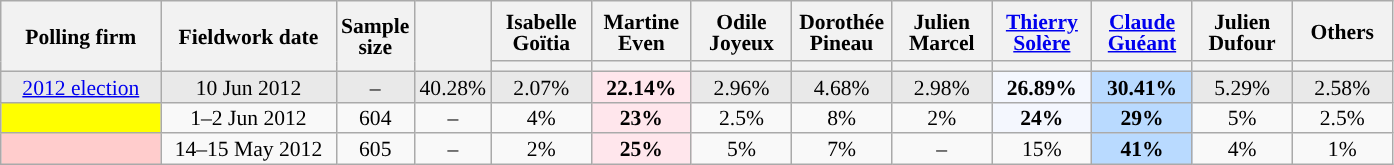<table class="wikitable sortable" style="text-align:center;font-size:90%;line-height:14px;">
<tr style="height:40px;">
<th style="width:100px;" rowspan="2">Polling firm</th>
<th style="width:110px;" rowspan="2">Fieldwork date</th>
<th style="width:35px;" rowspan="2">Sample<br>size</th>
<th style="width:30px;" rowspan="2"></th>
<th class="unsortable" style="width:60px;">Isabelle Goïtia<br></th>
<th class="unsortable" style="width:60px;">Martine Even<br></th>
<th class="unsortable" style="width:60px;">Odile Joyeux<br></th>
<th class="unsortable" style="width:60px;">Dorothée Pineau<br></th>
<th class="unsortable" style="width:60px;">Julien Marcel<br></th>
<th class="unsortable" style="width:60px;"><a href='#'>Thierry Solère</a><br></th>
<th class="unsortable" style="width:60px;"><a href='#'>Claude Guéant</a><br></th>
<th class="unsortable" style="width:60px;">Julien Dufour<br></th>
<th class="unsortable" style="width:60px;">Others</th>
</tr>
<tr>
<th style="background:"></th>
<th style="background:"></th>
<th style="background:"></th>
<th style="background:"></th>
<th style="background:"></th>
<th style="background:"></th>
<th style="background:"></th>
<th style="background:"></th>
<th style="background:"></th>
</tr>
<tr style="background:#E9E9E9;">
<td><a href='#'>2012 election</a></td>
<td data-sort-value="2012-06-10">10 Jun 2012</td>
<td>–</td>
<td>40.28%</td>
<td>2.07%</td>
<td style="background:#FFE6EC;"><strong>22.14%</strong></td>
<td>2.96%</td>
<td>4.68%</td>
<td>2.98%</td>
<td style="background:#F4F7FE;"><strong>26.89%</strong></td>
<td style="background:#B9DAFF;"><strong>30.41%</strong></td>
<td>5.29%</td>
<td>2.58%</td>
</tr>
<tr>
<td style="background:yellow;"></td>
<td data-sort-value="2012-06-02">1–2 Jun 2012</td>
<td>604</td>
<td>–</td>
<td>4%</td>
<td style="background:#FFE6EC;"><strong>23%</strong></td>
<td>2.5%</td>
<td>8%</td>
<td>2%</td>
<td style="background:#F4F7FE;"><strong>24%</strong></td>
<td style="background:#B9DAFF;"><strong>29%</strong></td>
<td>5%</td>
<td>2.5%</td>
</tr>
<tr>
<td style="background:#FFCCCC;"></td>
<td data-sort-value="2012-05-15">14–15 May 2012</td>
<td>605</td>
<td>–</td>
<td>2%</td>
<td style="background:#FFE6EC;"><strong>25%</strong></td>
<td>5%</td>
<td>7%</td>
<td>–</td>
<td>15%</td>
<td style="background:#B9DAFF;"><strong>41%</strong></td>
<td>4%</td>
<td>1%</td>
</tr>
</table>
